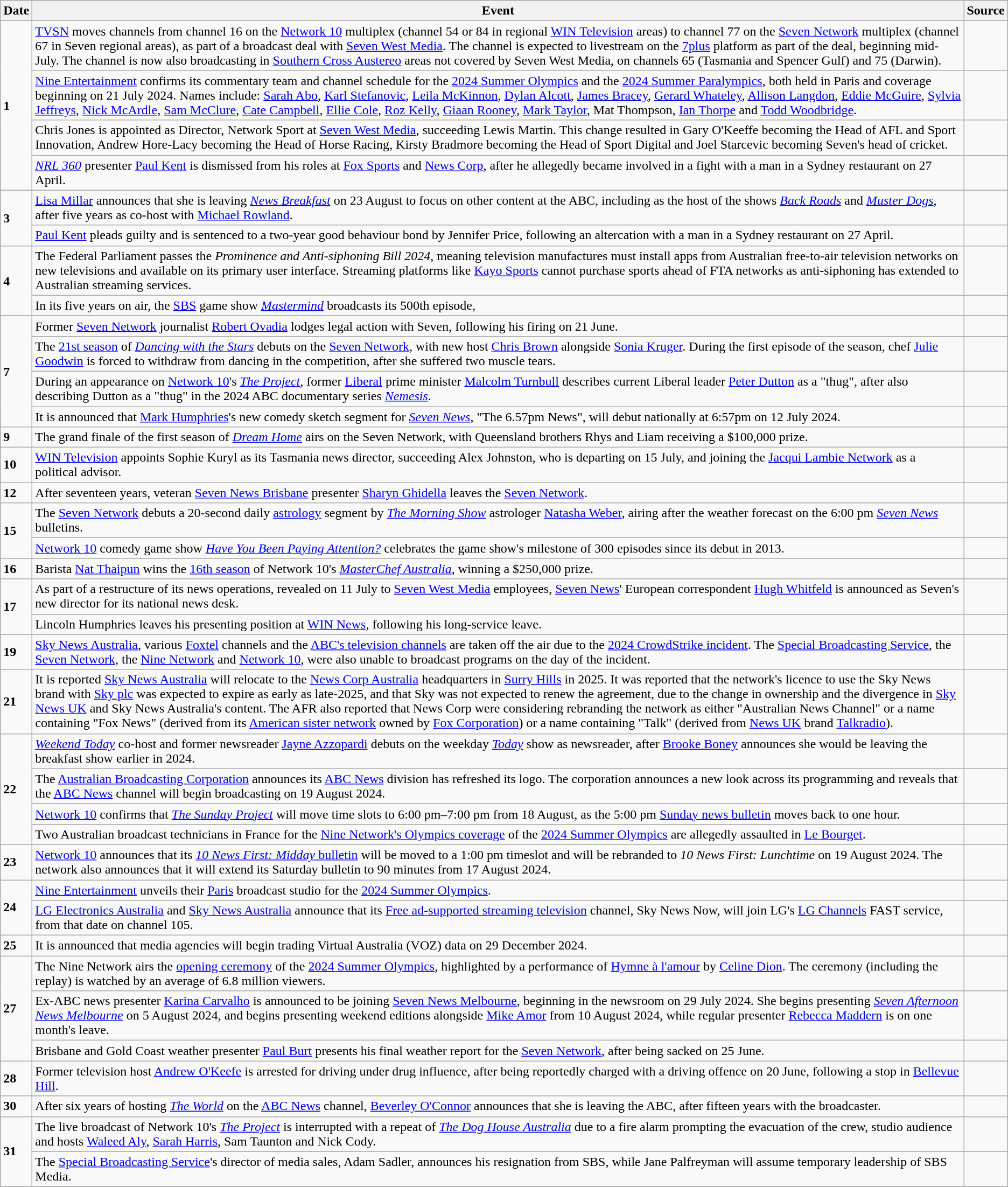<table class="wikitable">
<tr>
<th>Date</th>
<th>Event</th>
<th>Source</th>
</tr>
<tr>
<td rowspan=4><strong>1</strong></td>
<td><a href='#'>TVSN</a> moves channels from channel 16 on the <a href='#'>Network 10</a> multiplex (channel 54 or 84 in regional <a href='#'>WIN Television</a> areas) to channel 77 on the <a href='#'>Seven Network</a> multiplex (channel 67 in Seven regional areas), as part of a broadcast deal with <a href='#'>Seven West Media</a>. The channel is expected to livestream on the <a href='#'>7plus</a> platform as part of the deal, beginning mid-July. The channel is now also broadcasting in <a href='#'>Southern Cross Austereo</a> areas not covered by Seven West Media, on channels 65 (Tasmania and Spencer Gulf) and 75 (Darwin).</td>
<td></td>
</tr>
<tr>
<td><a href='#'>Nine Entertainment</a> confirms its commentary team and channel schedule for the <a href='#'>2024 Summer Olympics</a> and the <a href='#'>2024 Summer Paralympics</a>, both held in Paris and coverage beginning on 21 July 2024. Names include: <a href='#'>Sarah Abo</a>, <a href='#'>Karl Stefanovic</a>, <a href='#'>Leila McKinnon</a>, <a href='#'>Dylan Alcott</a>, <a href='#'>James Bracey</a>, <a href='#'>Gerard Whateley</a>, <a href='#'>Allison Langdon</a>, <a href='#'>Eddie McGuire</a>, <a href='#'>Sylvia Jeffreys</a>, <a href='#'>Nick McArdle</a>, <a href='#'>Sam McClure</a>, <a href='#'>Cate Campbell</a>, <a href='#'>Ellie Cole</a>, <a href='#'>Roz Kelly</a>, <a href='#'>Giaan Rooney</a>, <a href='#'>Mark Taylor</a>, Mat Thompson, <a href='#'>Ian Thorpe</a> and <a href='#'>Todd Woodbridge</a>.</td>
<td></td>
</tr>
<tr>
<td>Chris Jones is appointed as Director, Network Sport at <a href='#'>Seven West Media</a>, succeeding Lewis Martin. This change resulted in Gary O'Keeffe becoming the Head of AFL and Sport Innovation, Andrew Hore-Lacy becoming the Head of Horse Racing, Kirsty Bradmore becoming the Head of Sport Digital and Joel Starcevic becoming Seven's head of cricket.</td>
<td></td>
</tr>
<tr>
<td><em><a href='#'>NRL 360</a></em> presenter <a href='#'>Paul Kent</a> is dismissed from his roles at <a href='#'>Fox Sports</a> and <a href='#'>News Corp</a>, after he allegedly became involved in a fight with a man in a Sydney restaurant on 27 April.</td>
<td></td>
</tr>
<tr>
<td rowspan=2><strong>3</strong></td>
<td><a href='#'>Lisa Millar</a> announces that she is leaving <em><a href='#'>News Breakfast</a></em> on 23 August to focus on other content at the ABC, including as the host of the shows <a href='#'><em>Back Roads</em></a> and <em><a href='#'>Muster Dogs</a></em>, after five years as co-host with <a href='#'>Michael Rowland</a>.</td>
<td></td>
</tr>
<tr>
<td><a href='#'>Paul Kent</a> pleads guilty and is sentenced to a two-year good behaviour bond by Jennifer Price, following an altercation with a man in a Sydney restaurant on 27 April.</td>
<td></td>
</tr>
<tr>
<td rowspan=2><strong>4</strong></td>
<td>The Federal Parliament passes the <em>Prominence and Anti-siphoning Bill 2024</em>, meaning television manufactures must install apps from Australian free-to-air television networks on new televisions and available on its primary user interface. Streaming platforms like <a href='#'>Kayo Sports</a> cannot purchase sports ahead of FTA networks as anti-siphoning has extended to Australian streaming services.</td>
<td></td>
</tr>
<tr>
<td>In its five years on air, the <a href='#'>SBS</a> game show <em><a href='#'>Mastermind</a></em> broadcasts its 500th episode,</td>
<td></td>
</tr>
<tr>
<td rowspan=4><strong>7</strong></td>
<td>Former <a href='#'>Seven Network</a> journalist <a href='#'>Robert Ovadia</a> lodges legal action with Seven, following his firing on 21 June.</td>
<td></td>
</tr>
<tr>
<td>The <a href='#'>21st season</a> of <em><a href='#'>Dancing with the Stars</a></em> debuts on the <a href='#'>Seven Network</a>, with new host <a href='#'>Chris Brown</a> alongside <a href='#'>Sonia Kruger</a>. During the first episode of the season, chef <a href='#'>Julie Goodwin</a> is forced to withdraw from dancing in the competition, after she suffered two muscle tears.</td>
<td></td>
</tr>
<tr>
<td>During an appearance on <a href='#'>Network 10</a>'s <em><a href='#'>The Project</a></em>, former <a href='#'>Liberal</a> prime minister <a href='#'>Malcolm Turnbull</a> describes current Liberal leader <a href='#'>Peter Dutton</a> as a "thug", after also describing Dutton as a "thug" in the 2024 ABC documentary series <em><a href='#'>Nemesis</a></em>.</td>
<td></td>
</tr>
<tr>
<td>It is announced that <a href='#'>Mark Humphries</a>'s new comedy sketch segment for <em><a href='#'>Seven News</a></em>, "The 6.57pm News", will debut nationally at 6:57pm on 12 July 2024.</td>
<td></td>
</tr>
<tr>
<td><strong>9</strong></td>
<td>The grand finale of the first season of <em><a href='#'>Dream Home</a></em> airs on the Seven Network, with Queensland brothers Rhys and Liam receiving a $100,000 prize.</td>
<td></td>
</tr>
<tr>
<td><strong>10</strong></td>
<td><a href='#'>WIN Television</a> appoints Sophie Kuryl as its Tasmania news director, succeeding Alex Johnston, who is departing on 15 July, and joining the <a href='#'>Jacqui Lambie Network</a> as a political advisor.</td>
<td></td>
</tr>
<tr>
<td><strong>12</strong></td>
<td>After seventeen years, veteran <a href='#'>Seven News Brisbane</a> presenter <a href='#'>Sharyn Ghidella</a> leaves the <a href='#'>Seven Network</a>.</td>
<td></td>
</tr>
<tr>
<td rowspan="2"><strong>15</strong></td>
<td>The <a href='#'>Seven Network</a> debuts a 20-second daily <a href='#'>astrology</a> segment by <em><a href='#'>The Morning Show</a></em> astrologer <a href='#'>Natasha Weber</a>, airing after the weather forecast on the 6:00 pm <em><a href='#'>Seven News</a></em> bulletins.</td>
<td></td>
</tr>
<tr>
<td><a href='#'>Network 10</a> comedy game show <em><a href='#'>Have You Been Paying Attention?</a></em> celebrates the game show's milestone of 300 episodes since its debut in 2013.</td>
<td></td>
</tr>
<tr>
<td><strong>16</strong></td>
<td>Barista <a href='#'>Nat Thaipun</a> wins the <a href='#'>16th season</a> of Network 10's <em><a href='#'>MasterChef Australia</a></em>, winning a $250,000 prize.</td>
<td></td>
</tr>
<tr>
<td rowspan=2><strong>17</strong></td>
<td>As part of a restructure of its news operations, revealed on 11 July to <a href='#'>Seven West Media</a> employees, <a href='#'>Seven News</a>' European correspondent <a href='#'>Hugh Whitfeld</a> is announced as Seven's new director for its national news desk.</td>
<td></td>
</tr>
<tr>
<td>Lincoln Humphries leaves his presenting position at <a href='#'>WIN News</a>, following his long-service leave.</td>
<td></td>
</tr>
<tr>
<td><strong>19</strong></td>
<td><a href='#'>Sky News Australia</a>, various <a href='#'>Foxtel</a> channels and the <a href='#'>ABC's television channels</a> are taken off the air due to the <a href='#'>2024 CrowdStrike incident</a>. The <a href='#'>Special Broadcasting Service</a>, the <a href='#'>Seven Network</a>, the <a href='#'>Nine Network</a> and <a href='#'>Network 10</a>, were also unable to broadcast programs on the day of the incident.</td>
<td></td>
</tr>
<tr>
<td><strong>21</strong></td>
<td>It is reported <a href='#'>Sky News Australia</a> will relocate to the <a href='#'>News Corp Australia</a> headquarters in <a href='#'>Surry Hills</a> in 2025. It was reported that the network's licence to use the Sky News brand with <a href='#'>Sky plc</a> was expected to expire as early as late-2025, and that Sky was not expected to renew the agreement, due to the change in ownership and the divergence in <a href='#'>Sky News UK</a> and Sky News Australia's content. The AFR also reported that News Corp were considering rebranding the network as either "Australian News Channel" or a name containing "Fox News" (derived from its <a href='#'>American sister network</a> owned by <a href='#'>Fox Corporation</a>) or a name containing "Talk" (derived from <a href='#'>News UK</a> brand <a href='#'>Talkradio</a>).</td>
<td></td>
</tr>
<tr>
<td rowspan="4"><strong>22</strong></td>
<td><em><a href='#'>Weekend Today</a></em> co-host and former newsreader <a href='#'>Jayne Azzopardi</a> debuts on the weekday <em><a href='#'>Today</a></em> show as newsreader, after <a href='#'>Brooke Boney</a> announces she would be leaving the breakfast show earlier in 2024.</td>
<td></td>
</tr>
<tr>
<td>The <a href='#'>Australian Broadcasting Corporation</a> announces its <a href='#'>ABC News</a> division has refreshed its logo. The corporation announces a new look across its programming and reveals that the <a href='#'>ABC News</a> channel will begin broadcasting on 19 August 2024.</td>
<td></td>
</tr>
<tr>
<td><a href='#'>Network 10</a> confirms that <em><a href='#'>The Sunday Project</a></em> will move time slots to 6:00 pm–7:00 pm from 18 August, as the 5:00 pm <a href='#'>Sunday news bulletin</a> moves back to one hour.</td>
<td></td>
</tr>
<tr>
<td>Two Australian broadcast technicians in France for the <a href='#'>Nine Network's Olympics coverage</a> of the <a href='#'>2024 Summer Olympics</a> are allegedly assaulted in <a href='#'>Le Bourget</a>.</td>
<td></td>
</tr>
<tr>
<td><strong>23</strong></td>
<td><a href='#'>Network 10</a> announces that its <a href='#'><em>10 News First: Midday</em> bulletin</a> will be moved to a 1:00 pm timeslot and will be rebranded to <em>10 News First: Lunchtime</em> on 19 August 2024. The network also announces that it will extend its Saturday bulletin to 90 minutes from 17 August 2024.</td>
<td></td>
</tr>
<tr>
<td rowspan=2><strong>24</strong></td>
<td><a href='#'>Nine Entertainment</a> unveils their <a href='#'>Paris</a> broadcast studio for the <a href='#'>2024 Summer Olympics</a>.</td>
<td></td>
</tr>
<tr>
<td><a href='#'>LG Electronics Australia</a> and <a href='#'>Sky News Australia</a> announce that its <a href='#'>Free ad-supported streaming television</a> channel, Sky News Now, will join LG's <a href='#'>LG Channels</a> FAST service, from that date on channel 105.</td>
<td></td>
</tr>
<tr>
<td><strong>25</strong></td>
<td>It is announced that media agencies will begin trading Virtual Australia (VOZ) data on 29 December 2024.</td>
<td></td>
</tr>
<tr>
<td rowspan=3><strong>27</strong></td>
<td>The Nine Network airs the <a href='#'>opening ceremony</a> of the <a href='#'>2024 Summer Olympics</a>, highlighted by a performance of <a href='#'>Hymne à l'amour</a> by <a href='#'>Celine Dion</a>. The ceremony (including the replay) is watched by an average of 6.8 million viewers.</td>
<td></td>
</tr>
<tr>
<td>Ex-ABC news presenter <a href='#'>Karina Carvalho</a> is announced to be joining <a href='#'>Seven News Melbourne</a>, beginning in the newsroom on 29 July 2024. She begins presenting <a href='#'><em>Seven Afternoon News Melbourne</em></a> on 5 August 2024, and begins presenting weekend editions alongside <a href='#'>Mike Amor</a> from 10 August 2024, while regular presenter <a href='#'>Rebecca Maddern</a> is on one month's leave.</td>
<td></td>
</tr>
<tr>
<td>Brisbane and Gold Coast weather presenter <a href='#'>Paul Burt</a> presents his final weather report for the <a href='#'>Seven Network</a>, after being sacked on 25 June.</td>
<td></td>
</tr>
<tr>
<td><strong>28</strong></td>
<td>Former television host <a href='#'>Andrew O'Keefe</a> is arrested for driving under drug influence, after being reportedly charged with a driving offence on 20 June, following a stop in <a href='#'>Bellevue Hill</a>.</td>
<td></td>
</tr>
<tr>
<td><strong>30</strong></td>
<td>After six years of hosting <em><a href='#'>The World</a></em> on the <a href='#'>ABC News</a> channel, <a href='#'>Beverley O'Connor</a> announces that she is leaving the ABC, after fifteen years with the broadcaster.</td>
<td></td>
</tr>
<tr>
<td rowspan=2><strong>31</strong></td>
<td>The live broadcast of Network 10's <em><a href='#'>The Project</a></em> is interrupted with a repeat of <em><a href='#'>The Dog House Australia</a></em> due to a fire alarm prompting the evacuation of the crew, studio audience and hosts <a href='#'>Waleed Aly</a>, <a href='#'>Sarah Harris</a>, Sam Taunton and Nick Cody.</td>
<td></td>
</tr>
<tr>
<td>The <a href='#'>Special Broadcasting Service</a>'s director of media sales, Adam Sadler, announces his resignation from SBS, while Jane Palfreyman will assume temporary leadership of SBS Media.</td>
<td></td>
</tr>
<tr>
</tr>
</table>
